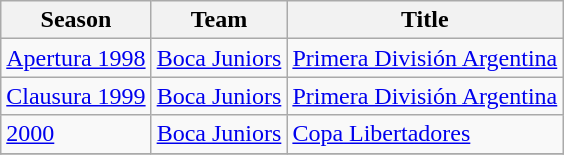<table class="wikitable">
<tr>
<th>Season</th>
<th>Team</th>
<th>Title</th>
</tr>
<tr>
<td><a href='#'>Apertura 1998</a></td>
<td><a href='#'>Boca Juniors</a></td>
<td><a href='#'>Primera División Argentina</a></td>
</tr>
<tr>
<td><a href='#'>Clausura 1999</a></td>
<td><a href='#'>Boca Juniors</a></td>
<td><a href='#'>Primera División Argentina</a></td>
</tr>
<tr>
<td><a href='#'>2000</a></td>
<td><a href='#'>Boca Juniors</a></td>
<td><a href='#'>Copa Libertadores</a></td>
</tr>
<tr>
</tr>
</table>
